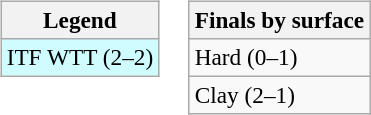<table>
<tr valign=top>
<td><br><table class="wikitable" style=font-size:97%>
<tr>
<th>Legend</th>
</tr>
<tr style="background:#cffcff;">
<td>ITF WTT (2–2)</td>
</tr>
</table>
</td>
<td><br><table class="wikitable" style=font-size:97%>
<tr>
<th>Finals by surface</th>
</tr>
<tr>
<td>Hard (0–1)</td>
</tr>
<tr>
<td>Clay (2–1)</td>
</tr>
</table>
</td>
</tr>
</table>
